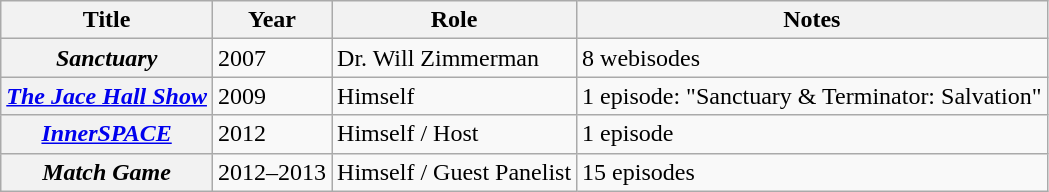<table class="wikitable sortable plainrowheaders">
<tr>
<th scope="col">Title</th>
<th scope="col">Year</th>
<th scope="col">Role</th>
<th scope="col" class="unsortable">Notes</th>
</tr>
<tr>
<th scope="row"><em>Sanctuary</em></th>
<td>2007</td>
<td>Dr. Will Zimmerman</td>
<td>8 webisodes</td>
</tr>
<tr>
<th scope="row" data-sort-value="Jace Hall Show, The"><em><a href='#'>The Jace Hall Show</a></em></th>
<td>2009</td>
<td>Himself</td>
<td>1 episode: "Sanctuary & Terminator: Salvation"</td>
</tr>
<tr>
<th scope="row"><em><a href='#'>InnerSPACE</a></em></th>
<td>2012</td>
<td>Himself / Host</td>
<td>1 episode</td>
</tr>
<tr>
<th scope="row"><em>Match Game</em></th>
<td>2012–2013</td>
<td>Himself / Guest Panelist</td>
<td>15 episodes</td>
</tr>
</table>
